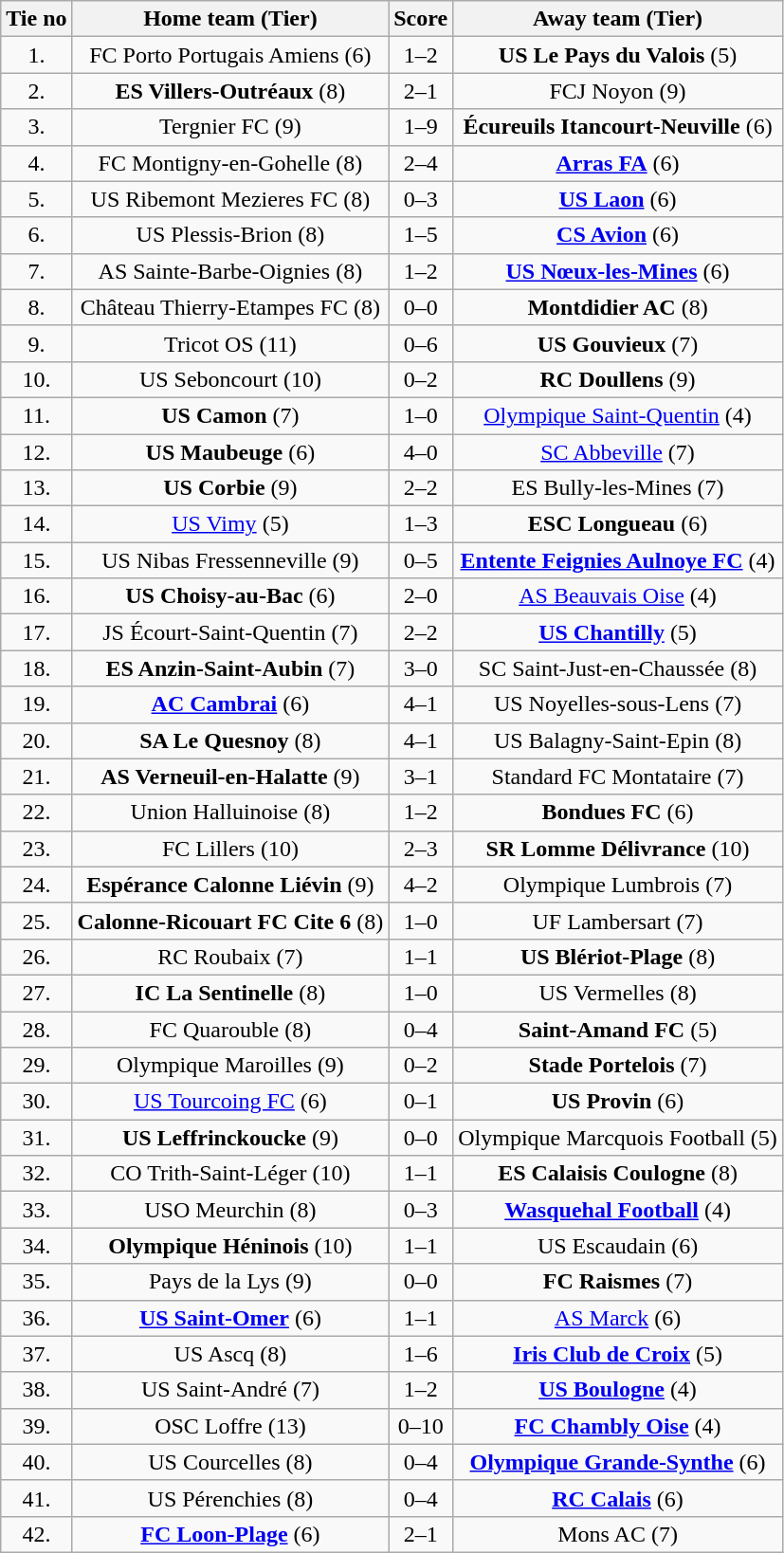<table class="wikitable" style="text-align: center">
<tr>
<th>Tie no</th>
<th>Home team (Tier)</th>
<th>Score</th>
<th>Away team (Tier)</th>
</tr>
<tr>
<td>1.</td>
<td>FC Porto Portugais Amiens (6)</td>
<td>1–2</td>
<td><strong>US Le Pays du Valois</strong> (5)</td>
</tr>
<tr>
<td>2.</td>
<td><strong>ES Villers-Outréaux</strong> (8)</td>
<td>2–1</td>
<td>FCJ Noyon (9)</td>
</tr>
<tr>
<td>3.</td>
<td>Tergnier FC (9)</td>
<td>1–9</td>
<td><strong>Écureuils Itancourt-Neuville</strong> (6)</td>
</tr>
<tr>
<td>4.</td>
<td>FC Montigny-en-Gohelle (8)</td>
<td>2–4</td>
<td><strong><a href='#'>Arras FA</a></strong> (6)</td>
</tr>
<tr>
<td>5.</td>
<td>US Ribemont Mezieres FC (8)</td>
<td>0–3</td>
<td><strong><a href='#'>US Laon</a></strong> (6)</td>
</tr>
<tr>
<td>6.</td>
<td>US Plessis-Brion (8)</td>
<td>1–5</td>
<td><strong><a href='#'>CS Avion</a></strong> (6)</td>
</tr>
<tr>
<td>7.</td>
<td>AS Sainte-Barbe-Oignies (8)</td>
<td>1–2</td>
<td><strong><a href='#'>US Nœux-les-Mines</a></strong> (6)</td>
</tr>
<tr>
<td>8.</td>
<td>Château Thierry-Etampes FC (8)</td>
<td>0–0 </td>
<td><strong>Montdidier AC</strong> (8)</td>
</tr>
<tr>
<td>9.</td>
<td>Tricot OS (11)</td>
<td>0–6</td>
<td><strong>US Gouvieux</strong> (7)</td>
</tr>
<tr>
<td>10.</td>
<td>US Seboncourt (10)</td>
<td>0–2</td>
<td><strong>RC Doullens</strong> (9)</td>
</tr>
<tr>
<td>11.</td>
<td><strong>US Camon</strong> (7)</td>
<td>1–0</td>
<td><a href='#'>Olympique Saint-Quentin</a> (4)</td>
</tr>
<tr>
<td>12.</td>
<td><strong>US Maubeuge</strong> (6)</td>
<td>4–0</td>
<td><a href='#'>SC Abbeville</a> (7)</td>
</tr>
<tr>
<td>13.</td>
<td><strong>US Corbie</strong> (9)</td>
<td>2–2 </td>
<td>ES Bully-les-Mines (7)</td>
</tr>
<tr>
<td>14.</td>
<td><a href='#'>US Vimy</a> (5)</td>
<td>1–3</td>
<td><strong>ESC Longueau</strong> (6)</td>
</tr>
<tr>
<td>15.</td>
<td>US Nibas Fressenneville (9)</td>
<td>0–5</td>
<td><strong><a href='#'>Entente Feignies Aulnoye FC</a></strong> (4)</td>
</tr>
<tr>
<td>16.</td>
<td><strong>US Choisy-au-Bac</strong> (6)</td>
<td>2–0</td>
<td><a href='#'>AS Beauvais Oise</a> (4)</td>
</tr>
<tr>
<td>17.</td>
<td>JS Écourt-Saint-Quentin (7)</td>
<td>2–2 </td>
<td><strong><a href='#'>US Chantilly</a></strong> (5)</td>
</tr>
<tr>
<td>18.</td>
<td><strong>ES Anzin-Saint-Aubin</strong> (7)</td>
<td>3–0</td>
<td>SC Saint-Just-en-Chaussée (8)</td>
</tr>
<tr>
<td>19.</td>
<td><strong><a href='#'>AC Cambrai</a></strong> (6)</td>
<td>4–1</td>
<td>US Noyelles-sous-Lens (7)</td>
</tr>
<tr>
<td>20.</td>
<td><strong>SA Le Quesnoy</strong> (8)</td>
<td>4–1</td>
<td>US Balagny-Saint-Epin (8)</td>
</tr>
<tr>
<td>21.</td>
<td><strong>AS Verneuil-en-Halatte</strong> (9)</td>
<td>3–1</td>
<td>Standard FC Montataire (7)</td>
</tr>
<tr>
<td>22.</td>
<td>Union Halluinoise (8)</td>
<td>1–2</td>
<td><strong>Bondues FC</strong> (6)</td>
</tr>
<tr>
<td>23.</td>
<td>FC Lillers (10)</td>
<td>2–3</td>
<td><strong>SR Lomme Délivrance</strong> (10)</td>
</tr>
<tr>
<td>24.</td>
<td><strong>Espérance Calonne Liévin</strong> (9)</td>
<td>4–2</td>
<td>Olympique Lumbrois (7)</td>
</tr>
<tr>
<td>25.</td>
<td><strong>Calonne-Ricouart FC Cite 6</strong> (8)</td>
<td>1–0</td>
<td>UF Lambersart (7)</td>
</tr>
<tr>
<td>26.</td>
<td>RC Roubaix (7)</td>
<td>1–1 </td>
<td><strong>US Blériot-Plage</strong> (8)</td>
</tr>
<tr>
<td>27.</td>
<td><strong>IC La Sentinelle</strong> (8)</td>
<td>1–0</td>
<td>US Vermelles (8)</td>
</tr>
<tr>
<td>28.</td>
<td>FC Quarouble (8)</td>
<td>0–4</td>
<td><strong>Saint-Amand FC</strong> (5)</td>
</tr>
<tr>
<td>29.</td>
<td>Olympique Maroilles (9)</td>
<td>0–2</td>
<td><strong>Stade Portelois</strong> (7)</td>
</tr>
<tr>
<td>30.</td>
<td><a href='#'>US Tourcoing FC</a> (6)</td>
<td>0–1</td>
<td><strong>US Provin</strong> (6)</td>
</tr>
<tr>
<td>31.</td>
<td><strong>US Leffrinckoucke</strong> (9)</td>
<td>0–0 </td>
<td>Olympique Marcquois Football (5)</td>
</tr>
<tr>
<td>32.</td>
<td>CO Trith-Saint-Léger (10)</td>
<td>1–1 </td>
<td><strong>ES Calaisis Coulogne</strong> (8)</td>
</tr>
<tr>
<td>33.</td>
<td>USO Meurchin (8)</td>
<td>0–3</td>
<td><strong><a href='#'>Wasquehal Football</a></strong> (4)</td>
</tr>
<tr>
<td>34.</td>
<td><strong>Olympique Héninois</strong> (10)</td>
<td>1–1 </td>
<td>US Escaudain (6)</td>
</tr>
<tr>
<td>35.</td>
<td>Pays de la Lys (9)</td>
<td>0–0 </td>
<td><strong>FC Raismes</strong> (7)</td>
</tr>
<tr>
<td>36.</td>
<td><strong><a href='#'>US Saint-Omer</a></strong> (6)</td>
<td>1–1 </td>
<td><a href='#'>AS Marck</a> (6)</td>
</tr>
<tr>
<td>37.</td>
<td>US Ascq (8)</td>
<td>1–6</td>
<td><strong><a href='#'>Iris Club de Croix</a></strong> (5)</td>
</tr>
<tr>
<td>38.</td>
<td>US Saint-André (7)</td>
<td>1–2</td>
<td><strong><a href='#'>US Boulogne</a></strong> (4)</td>
</tr>
<tr>
<td>39.</td>
<td>OSC Loffre (13)</td>
<td>0–10</td>
<td><strong><a href='#'>FC Chambly Oise</a></strong> (4)</td>
</tr>
<tr>
<td>40.</td>
<td>US Courcelles (8)</td>
<td>0–4</td>
<td><strong><a href='#'>Olympique Grande-Synthe</a></strong> (6)</td>
</tr>
<tr>
<td>41.</td>
<td>US Pérenchies (8)</td>
<td>0–4</td>
<td><strong><a href='#'>RC Calais</a></strong> (6)</td>
</tr>
<tr>
<td>42.</td>
<td><strong><a href='#'>FC Loon-Plage</a></strong> (6)</td>
<td>2–1</td>
<td>Mons AC (7)</td>
</tr>
</table>
